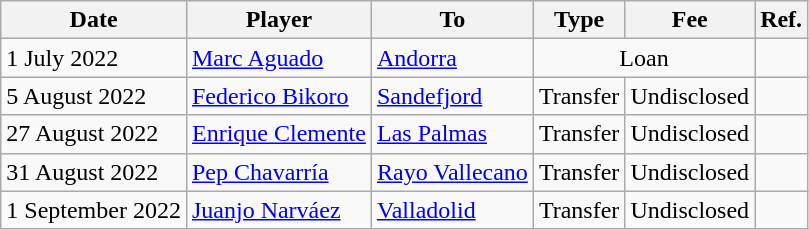<table class="wikitable">
<tr>
<th>Date</th>
<th>Player</th>
<th>To</th>
<th>Type</th>
<th>Fee</th>
<th>Ref.</th>
</tr>
<tr>
<td>1 July 2022</td>
<td> <a href='#'>Marc Aguado</a></td>
<td><a href='#'>Andorra</a></td>
<td colspan=2 align=center>Loan</td>
<td align=center></td>
</tr>
<tr>
<td>5 August 2022</td>
<td> <a href='#'>Federico Bikoro</a></td>
<td> <a href='#'>Sandefjord</a></td>
<td align=center>Transfer</td>
<td align=center>Undisclosed</td>
<td align=center></td>
</tr>
<tr>
<td>27 August 2022</td>
<td> <a href='#'>Enrique Clemente</a></td>
<td><a href='#'>Las Palmas</a></td>
<td align=center>Transfer</td>
<td align=center>Undisclosed</td>
<td align=center></td>
</tr>
<tr>
<td>31 August 2022</td>
<td> <a href='#'>Pep Chavarría</a></td>
<td><a href='#'>Rayo Vallecano</a></td>
<td align=center>Transfer</td>
<td align=center>Undisclosed</td>
<td align=center></td>
</tr>
<tr>
<td>1 September 2022</td>
<td> <a href='#'>Juanjo Narváez</a></td>
<td><a href='#'>Valladolid</a></td>
<td align=center>Transfer</td>
<td align=center>Undisclosed</td>
<td align=center></td>
</tr>
</table>
